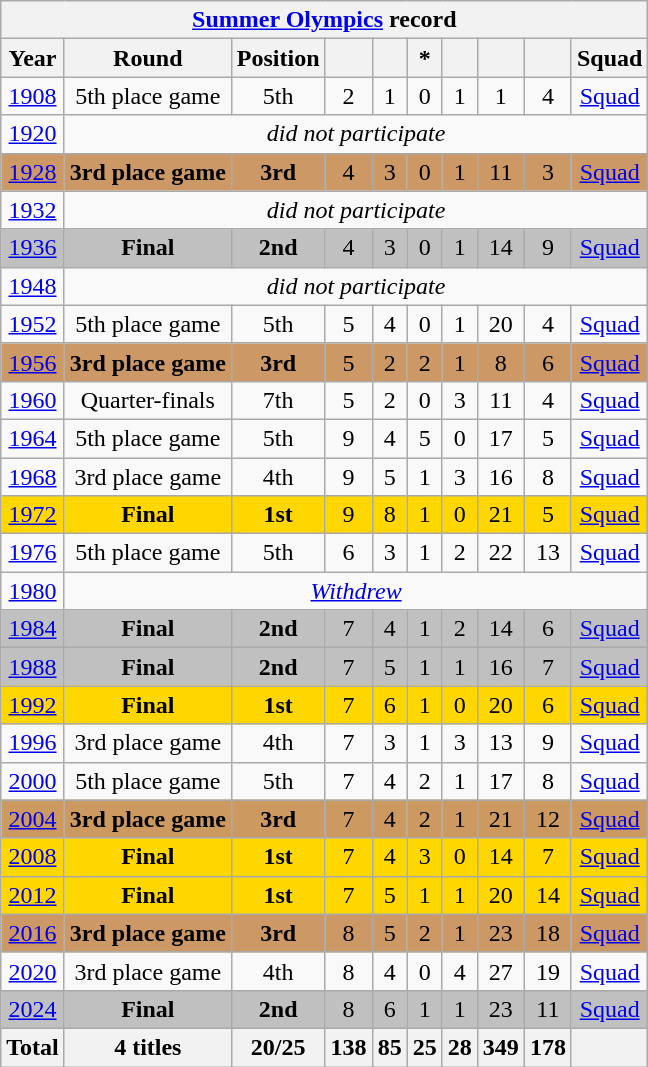<table class="wikitable" style="text-align: center;">
<tr>
<th colspan=10><a href='#'>Summer Olympics</a> record</th>
</tr>
<tr>
<th>Year</th>
<th>Round</th>
<th>Position</th>
<th></th>
<th></th>
<th>*</th>
<th></th>
<th></th>
<th></th>
<th>Squad</th>
</tr>
<tr>
<td> <a href='#'>1908</a></td>
<td>5th place game</td>
<td>5th</td>
<td>2</td>
<td>1</td>
<td>0</td>
<td>1</td>
<td>1</td>
<td>4</td>
<td><a href='#'>Squad</a></td>
</tr>
<tr>
<td> <a href='#'>1920</a></td>
<td colspan=9><em>did not participate</em></td>
</tr>
<tr bgcolor=cc9966>
<td> <a href='#'>1928</a></td>
<td><strong>3rd place game</strong></td>
<td><strong>3rd</strong></td>
<td>4</td>
<td>3</td>
<td>0</td>
<td>1</td>
<td>11</td>
<td>3</td>
<td><a href='#'>Squad</a></td>
</tr>
<tr>
<td> <a href='#'>1932</a></td>
<td colspan=9><em>did not participate</em></td>
</tr>
<tr bgcolor=silver>
<td> <a href='#'>1936</a></td>
<td><strong>Final</strong></td>
<td><strong>2nd</strong></td>
<td>4</td>
<td>3</td>
<td>0</td>
<td>1</td>
<td>14</td>
<td>9</td>
<td><a href='#'>Squad</a></td>
</tr>
<tr>
<td> <a href='#'>1948</a></td>
<td colspan=9><em>did not participate</em></td>
</tr>
<tr>
<td> <a href='#'>1952</a></td>
<td>5th place game</td>
<td>5th</td>
<td>5</td>
<td>4</td>
<td>0</td>
<td>1</td>
<td>20</td>
<td>4</td>
<td><a href='#'>Squad</a></td>
</tr>
<tr bgcolor=cc9966>
<td> <a href='#'>1956</a></td>
<td><strong>3rd place game</strong></td>
<td><strong>3rd</strong></td>
<td>5</td>
<td>2</td>
<td>2</td>
<td>1</td>
<td>8</td>
<td>6</td>
<td><a href='#'>Squad</a></td>
</tr>
<tr>
<td> <a href='#'>1960</a></td>
<td>Quarter-finals</td>
<td>7th</td>
<td>5</td>
<td>2</td>
<td>0</td>
<td>3</td>
<td>11</td>
<td>4</td>
<td><a href='#'>Squad</a></td>
</tr>
<tr>
<td> <a href='#'>1964</a></td>
<td>5th place game</td>
<td>5th</td>
<td>9</td>
<td>4</td>
<td>5</td>
<td>0</td>
<td>17</td>
<td>5</td>
<td><a href='#'>Squad</a></td>
</tr>
<tr>
<td> <a href='#'>1968</a></td>
<td>3rd place game</td>
<td>4th</td>
<td>9</td>
<td>5</td>
<td>1</td>
<td>3</td>
<td>16</td>
<td>8</td>
<td><a href='#'>Squad</a></td>
</tr>
<tr bgcolor=gold>
<td> <a href='#'>1972</a></td>
<td><strong>Final</strong></td>
<td><strong>1st</strong></td>
<td>9</td>
<td>8</td>
<td>1</td>
<td>0</td>
<td>21</td>
<td>5</td>
<td><a href='#'>Squad</a></td>
</tr>
<tr>
<td> <a href='#'>1976</a></td>
<td>5th place game</td>
<td>5th</td>
<td>6</td>
<td>3</td>
<td>1</td>
<td>2</td>
<td>22</td>
<td>13</td>
<td><a href='#'>Squad</a></td>
</tr>
<tr>
<td> <a href='#'>1980</a></td>
<td colspan=9><em><a href='#'>Withdrew</a></em></td>
</tr>
<tr bgcolor=silver>
<td> <a href='#'>1984</a></td>
<td><strong>Final</strong></td>
<td><strong>2nd</strong></td>
<td>7</td>
<td>4</td>
<td>1</td>
<td>2</td>
<td>14</td>
<td>6</td>
<td><a href='#'>Squad</a></td>
</tr>
<tr bgcolor=silver>
<td> <a href='#'>1988</a></td>
<td><strong>Final</strong></td>
<td><strong>2nd</strong></td>
<td>7</td>
<td>5</td>
<td>1</td>
<td>1</td>
<td>16</td>
<td>7</td>
<td><a href='#'>Squad</a></td>
</tr>
<tr bgcolor=gold>
<td> <a href='#'>1992</a></td>
<td><strong>Final</strong></td>
<td><strong>1st</strong></td>
<td>7</td>
<td>6</td>
<td>1</td>
<td>0</td>
<td>20</td>
<td>6</td>
<td><a href='#'>Squad</a></td>
</tr>
<tr>
<td> <a href='#'>1996</a></td>
<td>3rd place game</td>
<td>4th</td>
<td>7</td>
<td>3</td>
<td>1</td>
<td>3</td>
<td>13</td>
<td>9</td>
<td><a href='#'>Squad</a></td>
</tr>
<tr>
<td> <a href='#'>2000</a></td>
<td>5th place game</td>
<td>5th</td>
<td>7</td>
<td>4</td>
<td>2</td>
<td>1</td>
<td>17</td>
<td>8</td>
<td><a href='#'>Squad</a></td>
</tr>
<tr bgcolor=cc996>
<td> <a href='#'>2004</a></td>
<td><strong>3rd place game</strong></td>
<td><strong>3rd</strong></td>
<td>7</td>
<td>4</td>
<td>2</td>
<td>1</td>
<td>21</td>
<td>12</td>
<td><a href='#'>Squad</a></td>
</tr>
<tr bgcolor=gold>
<td> <a href='#'>2008</a></td>
<td><strong>Final</strong></td>
<td><strong>1st</strong></td>
<td>7</td>
<td>4</td>
<td>3</td>
<td>0</td>
<td>14</td>
<td>7</td>
<td><a href='#'>Squad</a></td>
</tr>
<tr bgcolor=gold>
<td> <a href='#'>2012</a></td>
<td><strong>Final</strong></td>
<td><strong>1st</strong></td>
<td>7</td>
<td>5</td>
<td>1</td>
<td>1</td>
<td>20</td>
<td>14</td>
<td><a href='#'>Squad</a></td>
</tr>
<tr bgcolor=cc9966>
<td> <a href='#'>2016</a></td>
<td><strong>3rd place game</strong></td>
<td><strong>3rd</strong></td>
<td>8</td>
<td>5</td>
<td>2</td>
<td>1</td>
<td>23</td>
<td>18</td>
<td><a href='#'>Squad</a></td>
</tr>
<tr>
<td> <a href='#'>2020</a></td>
<td>3rd place game</td>
<td>4th</td>
<td>8</td>
<td>4</td>
<td>0</td>
<td>4</td>
<td>27</td>
<td>19</td>
<td><a href='#'>Squad</a></td>
</tr>
<tr bgcolor=silver>
<td> <a href='#'>2024</a></td>
<td><strong>Final</strong></td>
<td><strong>2nd</strong></td>
<td>8</td>
<td>6</td>
<td>1</td>
<td>1</td>
<td>23</td>
<td>11</td>
<td><a href='#'>Squad</a></td>
</tr>
<tr>
<th>Total</th>
<th>4 titles</th>
<th>20/25</th>
<th>138</th>
<th>85</th>
<th>25</th>
<th>28</th>
<th>349</th>
<th>178</th>
<th></th>
</tr>
</table>
